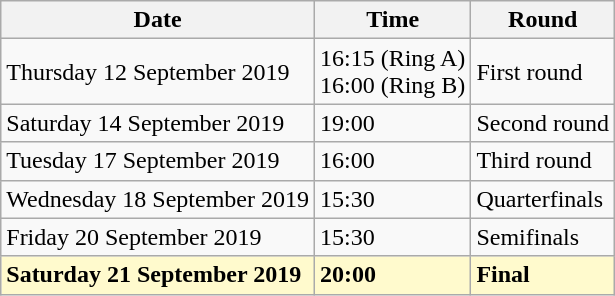<table class="wikitable">
<tr>
<th>Date</th>
<th>Time</th>
<th>Round</th>
</tr>
<tr>
<td>Thursday 12 September 2019</td>
<td>16:15 (Ring A)<br>16:00 (Ring B)</td>
<td>First round</td>
</tr>
<tr>
<td>Saturday 14 September 2019</td>
<td>19:00</td>
<td>Second round</td>
</tr>
<tr>
<td>Tuesday 17 September 2019</td>
<td>16:00</td>
<td>Third round</td>
</tr>
<tr>
<td>Wednesday 18 September 2019</td>
<td>15:30</td>
<td>Quarterfinals</td>
</tr>
<tr>
<td>Friday 20 September 2019</td>
<td>15:30</td>
<td>Semifinals</td>
</tr>
<tr>
<td style=background:lemonchiffon><strong>Saturday 21 September 2019</strong></td>
<td style=background:lemonchiffon><strong>20:00</strong></td>
<td style=background:lemonchiffon><strong>Final</strong></td>
</tr>
</table>
